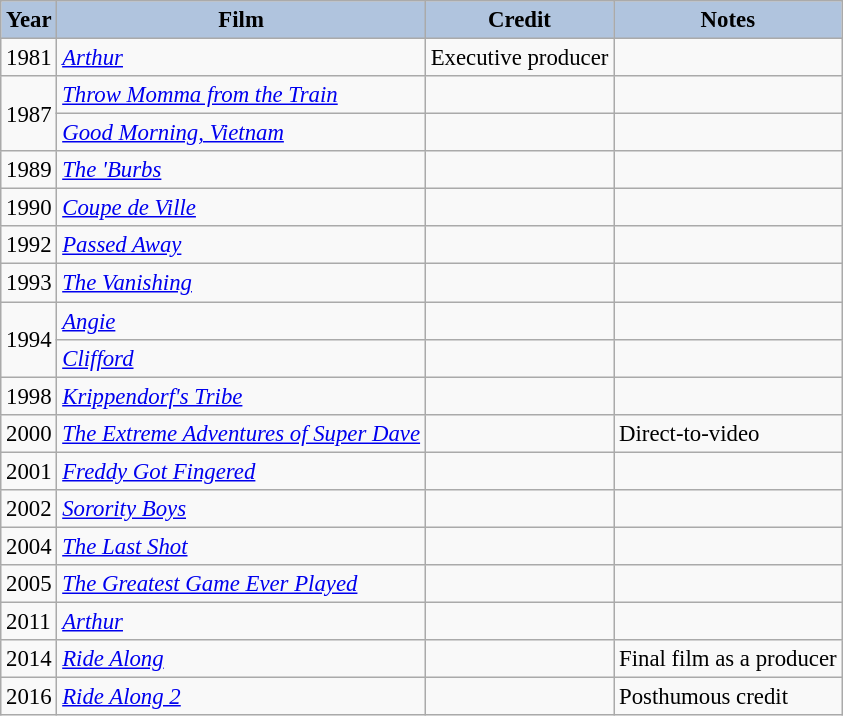<table class="wikitable" style="font-size:95%;">
<tr>
<th style="background:#B0C4DE;">Year</th>
<th style="background:#B0C4DE;">Film</th>
<th style="background:#B0C4DE;">Credit</th>
<th style="background:#B0C4DE;">Notes</th>
</tr>
<tr>
<td>1981</td>
<td><em><a href='#'>Arthur</a></em></td>
<td>Executive producer</td>
<td></td>
</tr>
<tr>
<td rowspan=2>1987</td>
<td><em><a href='#'>Throw Momma from the Train</a></em></td>
<td></td>
<td></td>
</tr>
<tr>
<td><em><a href='#'>Good Morning, Vietnam</a></em></td>
<td></td>
<td></td>
</tr>
<tr>
<td>1989</td>
<td><em><a href='#'>The 'Burbs</a></em></td>
<td></td>
<td></td>
</tr>
<tr>
<td>1990</td>
<td><em><a href='#'>Coupe de Ville</a></em></td>
<td></td>
<td></td>
</tr>
<tr>
<td>1992</td>
<td><em><a href='#'>Passed Away</a></em></td>
<td></td>
<td></td>
</tr>
<tr>
<td>1993</td>
<td><em><a href='#'>The Vanishing</a></em></td>
<td></td>
<td></td>
</tr>
<tr>
<td rowspan=2>1994</td>
<td><em><a href='#'>Angie</a></em></td>
<td></td>
<td></td>
</tr>
<tr>
<td><em><a href='#'>Clifford</a></em></td>
<td></td>
<td></td>
</tr>
<tr>
<td>1998</td>
<td><em><a href='#'>Krippendorf's Tribe</a></em></td>
<td></td>
<td></td>
</tr>
<tr>
<td>2000</td>
<td><em><a href='#'>The Extreme Adventures of Super Dave</a></em></td>
<td></td>
<td>Direct-to-video</td>
</tr>
<tr>
<td>2001</td>
<td><em><a href='#'>Freddy Got Fingered</a></em></td>
<td></td>
<td></td>
</tr>
<tr>
<td>2002</td>
<td><em><a href='#'>Sorority Boys</a></em></td>
<td></td>
<td></td>
</tr>
<tr>
<td>2004</td>
<td><em><a href='#'>The Last Shot</a></em></td>
<td></td>
<td></td>
</tr>
<tr>
<td>2005</td>
<td><em><a href='#'>The Greatest Game Ever Played</a></em></td>
<td></td>
<td></td>
</tr>
<tr>
<td>2011</td>
<td><em><a href='#'>Arthur</a></em></td>
<td></td>
<td></td>
</tr>
<tr>
<td>2014</td>
<td><em><a href='#'>Ride Along</a></em></td>
<td></td>
<td>Final film as a producer</td>
</tr>
<tr>
<td>2016</td>
<td><em><a href='#'>Ride Along 2</a></em></td>
<td></td>
<td>Posthumous credit</td>
</tr>
</table>
